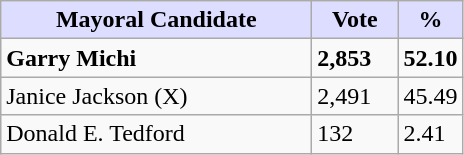<table class="wikitable">
<tr>
<th style="background:#ddf; width:200px;">Mayoral Candidate</th>
<th style="background:#ddf; width:50px;">Vote</th>
<th style="background:#ddf; width:30px;">%</th>
</tr>
<tr>
<td><strong>Garry Michi</strong></td>
<td><strong>2,853</strong></td>
<td><strong>52.10</strong></td>
</tr>
<tr>
<td>Janice Jackson (X)</td>
<td>2,491</td>
<td>45.49</td>
</tr>
<tr>
<td>Donald E. Tedford</td>
<td>132</td>
<td>2.41</td>
</tr>
</table>
